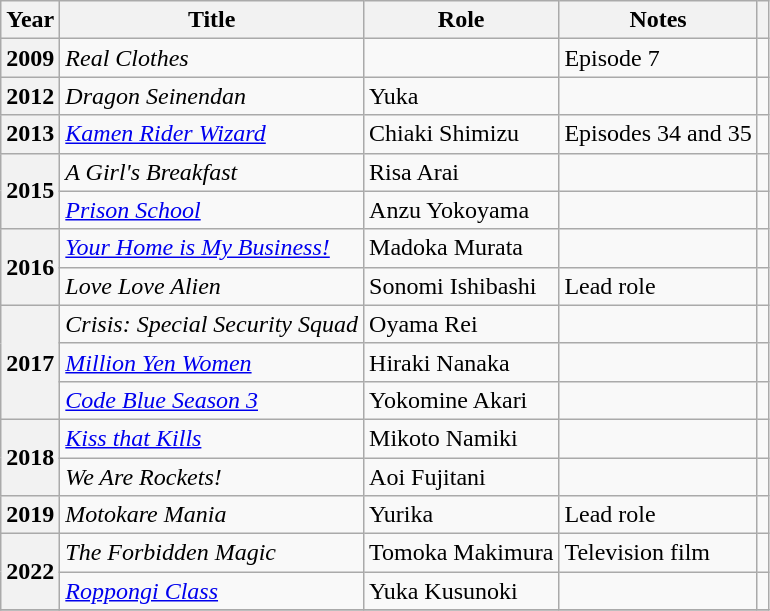<table class="wikitable plainrowheaders sortable">
<tr>
<th scope="col">Year</th>
<th scope="col">Title</th>
<th scope="col">Role</th>
<th scope="col" class="unsortable">Notes</th>
<th scope="col" class="unsortable"></th>
</tr>
<tr>
<th scope="row">2009</th>
<td><em>Real Clothes</em></td>
<td></td>
<td>Episode 7</td>
<td style="text-align:center"></td>
</tr>
<tr>
<th scope="row">2012</th>
<td><em>Dragon Seinendan</em></td>
<td>Yuka</td>
<td></td>
<td style="text-align:center"></td>
</tr>
<tr>
<th scope="row">2013</th>
<td><em><a href='#'>Kamen Rider Wizard</a></em></td>
<td>Chiaki Shimizu</td>
<td>Episodes 34 and 35</td>
<td style="text-align:center"></td>
</tr>
<tr>
<th scope="row" rowspan="2">2015</th>
<td><em>A Girl's Breakfast</em></td>
<td>Risa Arai</td>
<td></td>
<td style="text-align:center"></td>
</tr>
<tr>
<td><em><a href='#'>Prison School</a></em></td>
<td>Anzu Yokoyama</td>
<td></td>
<td style="text-align:center"></td>
</tr>
<tr>
<th scope="row" rowspan="2">2016</th>
<td><em><a href='#'>Your Home is My Business!</a></em></td>
<td>Madoka Murata</td>
<td></td>
<td style="text-align:center"></td>
</tr>
<tr>
<td><em>Love Love Alien</em></td>
<td>Sonomi Ishibashi</td>
<td>Lead role</td>
<td style="text-align:center"></td>
</tr>
<tr>
<th scope="row" rowspan="3">2017</th>
<td><em>Crisis: Special Security Squad</em></td>
<td>Oyama Rei</td>
<td></td>
<td style="text-align:center"></td>
</tr>
<tr>
<td><em><a href='#'>Million Yen Women</a></em></td>
<td>Hiraki Nanaka</td>
<td></td>
<td style="text-align:center"></td>
</tr>
<tr>
<td><em><a href='#'>Code Blue Season 3</a></em></td>
<td>Yokomine Akari</td>
<td></td>
<td style="text-align:center"></td>
</tr>
<tr>
<th scope="row" rowspan="2">2018</th>
<td><em><a href='#'>Kiss that Kills</a></em></td>
<td>Mikoto Namiki</td>
<td></td>
<td style="text-align:center"></td>
</tr>
<tr>
<td><em>We Are Rockets!</em></td>
<td>Aoi Fujitani</td>
<td></td>
<td style="text-align:center"></td>
</tr>
<tr>
<th scope="row" rowspan="1">2019</th>
<td><em>Motokare Mania</em></td>
<td>Yurika</td>
<td>Lead role</td>
<td style="text-align:center"></td>
</tr>
<tr>
<th scope="row" rowspan="2">2022</th>
<td><em>The Forbidden Magic</em></td>
<td>Tomoka Makimura</td>
<td>Television film</td>
<td style="text-align:center"></td>
</tr>
<tr>
<td><em><a href='#'>Roppongi Class</a></em></td>
<td>Yuka Kusunoki</td>
<td></td>
<td style="text-align:center"></td>
</tr>
<tr>
</tr>
</table>
